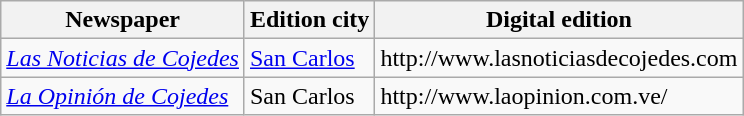<table class="wikitable sortable">
<tr align="center">
<th>Newspaper</th>
<th>Edition city</th>
<th>Digital edition</th>
</tr>
<tr>
<td><em><a href='#'>Las Noticias de Cojedes</a></em></td>
<td><a href='#'>San Carlos</a></td>
<td>http://www.lasnoticiasdecojedes.com</td>
</tr>
<tr>
<td><em><a href='#'>La Opinión de Cojedes</a></em></td>
<td>San Carlos</td>
<td>http://www.laopinion.com.ve/</td>
</tr>
</table>
